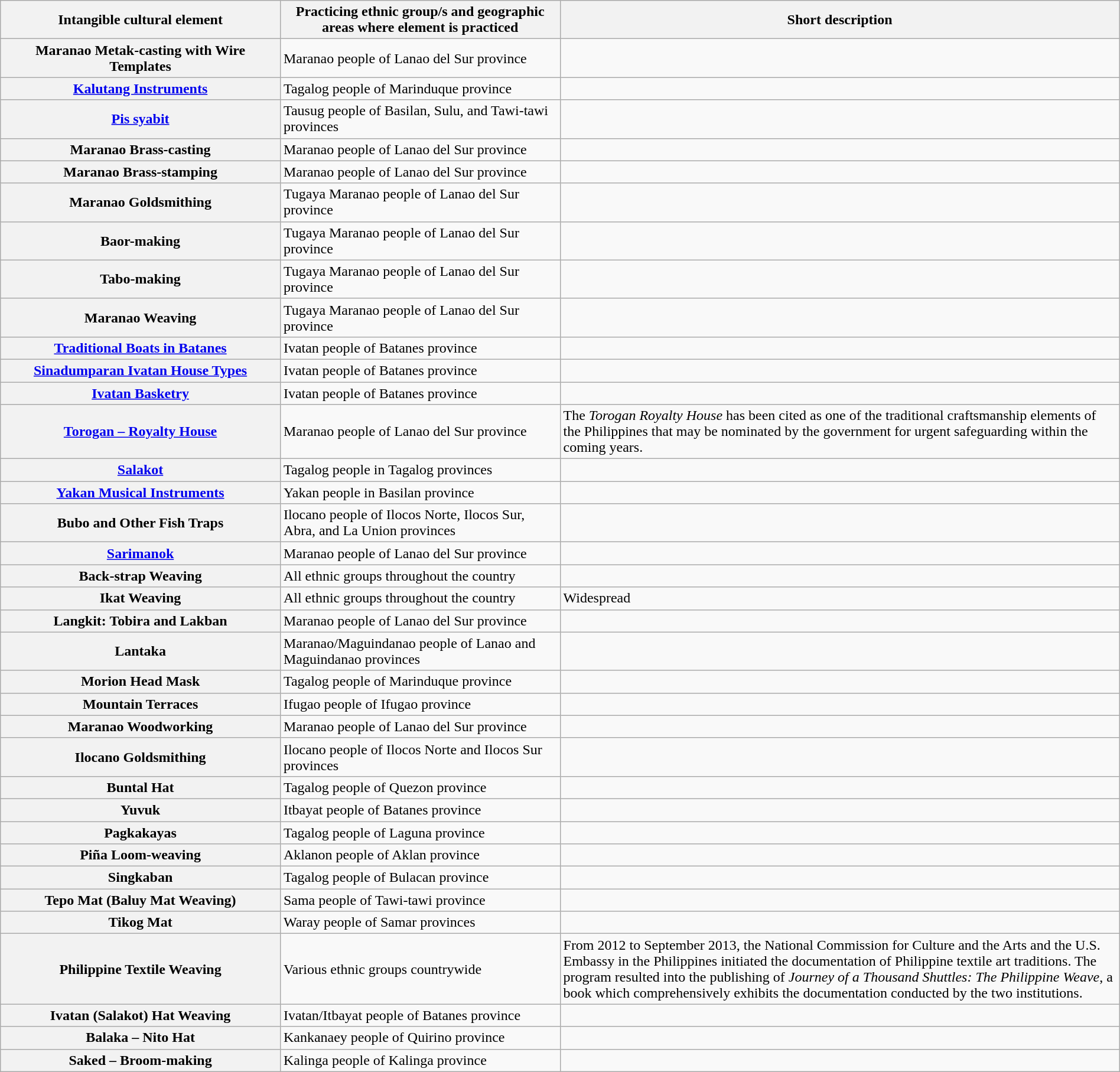<table class="wikitable sortable plainrowheaders" style="width:100%;">
<tr>
<th scope="col" style="width:25%;">Intangible cultural element</th>
<th scope="col" style="width:25%;">Practicing ethnic group/s and geographic areas where element is practiced</th>
<th scope="col" style="width:50%;">Short description</th>
</tr>
<tr>
<th scope="row">Maranao Metak-casting with Wire Templates</th>
<td>Maranao people of Lanao del Sur province</td>
<td></td>
</tr>
<tr>
<th scope="row"><a href='#'>Kalutang Instruments</a></th>
<td>Tagalog people of Marinduque province</td>
<td></td>
</tr>
<tr>
<th scope="row"><a href='#'>Pis syabit</a></th>
<td>Tausug people of Basilan, Sulu, and Tawi-tawi provinces</td>
<td></td>
</tr>
<tr>
<th scope="row">Maranao Brass-casting</th>
<td>Maranao people of Lanao del Sur province</td>
<td></td>
</tr>
<tr>
<th scope="row">Maranao Brass-stamping</th>
<td>Maranao people of Lanao del Sur province</td>
<td></td>
</tr>
<tr>
<th scope="row">Maranao Goldsmithing</th>
<td>Tugaya Maranao people of Lanao del Sur province</td>
<td></td>
</tr>
<tr>
<th scope="row">Baor-making</th>
<td>Tugaya Maranao people of Lanao del Sur province</td>
<td></td>
</tr>
<tr>
<th scope="row">Tabo-making</th>
<td>Tugaya Maranao people of Lanao del Sur province</td>
<td></td>
</tr>
<tr>
<th scope="row">Maranao Weaving</th>
<td>Tugaya Maranao people of Lanao del Sur province</td>
<td></td>
</tr>
<tr>
<th scope="row"><a href='#'>Traditional Boats in Batanes</a></th>
<td>Ivatan people of Batanes province</td>
<td></td>
</tr>
<tr>
<th scope="row"><a href='#'>Sinadumparan Ivatan House Types</a></th>
<td>Ivatan people of Batanes province</td>
<td></td>
</tr>
<tr>
<th scope="row"><a href='#'>Ivatan Basketry</a></th>
<td>Ivatan people of Batanes province</td>
<td></td>
</tr>
<tr>
<th scope="row"><a href='#'>Torogan – Royalty House</a></th>
<td>Maranao  people of Lanao del Sur province</td>
<td>The <em>Torogan Royalty House</em> has been cited as one of the traditional craftsmanship elements of the Philippines that may be nominated by the government for urgent safeguarding within the coming years.</td>
</tr>
<tr>
<th scope="row"><a href='#'>Salakot</a></th>
<td>Tagalog people in Tagalog provinces</td>
<td></td>
</tr>
<tr>
<th scope="row"><a href='#'>Yakan Musical Instruments</a></th>
<td>Yakan people in Basilan province</td>
<td></td>
</tr>
<tr>
<th scope="row">Bubo and Other Fish Traps</th>
<td>Ilocano people of Ilocos Norte, Ilocos Sur, Abra, and La Union provinces</td>
<td></td>
</tr>
<tr>
<th scope="row"><a href='#'>Sarimanok</a></th>
<td>Maranao people of Lanao del Sur province</td>
<td></td>
</tr>
<tr>
<th scope="row">Back-strap Weaving</th>
<td>All ethnic groups throughout the country</td>
<td></td>
</tr>
<tr>
<th scope="row">Ikat Weaving</th>
<td>All ethnic groups throughout the country</td>
<td>Widespread</td>
</tr>
<tr>
<th scope="row">Langkit: Tobira and Lakban</th>
<td>Maranao people of Lanao del Sur province</td>
<td></td>
</tr>
<tr>
<th scope="row">Lantaka</th>
<td>Maranao/Maguindanao  people of Lanao and Maguindanao provinces</td>
<td></td>
</tr>
<tr>
<th scope="row">Morion Head Mask</th>
<td>Tagalog people of Marinduque province</td>
<td></td>
</tr>
<tr>
<th scope="row">Mountain Terraces</th>
<td>Ifugao people of Ifugao province</td>
<td></td>
</tr>
<tr>
<th scope="row">Maranao Woodworking</th>
<td>Maranao people of Lanao del Sur province</td>
<td></td>
</tr>
<tr>
<th scope="row">Ilocano Goldsmithing</th>
<td>Ilocano people of Ilocos Norte and Ilocos Sur provinces</td>
<td></td>
</tr>
<tr>
<th scope="row">Buntal Hat</th>
<td>Tagalog people of Quezon province</td>
<td></td>
</tr>
<tr>
<th scope="row">Yuvuk</th>
<td>Itbayat people of Batanes province</td>
<td></td>
</tr>
<tr>
<th scope="row">Pagkakayas</th>
<td>Tagalog people of Laguna province</td>
<td></td>
</tr>
<tr>
<th scope="row">Piña Loom-weaving</th>
<td>Aklanon people of Aklan province</td>
<td></td>
</tr>
<tr>
<th scope="row">Singkaban</th>
<td>Tagalog people of Bulacan province</td>
<td></td>
</tr>
<tr>
<th scope="row">Tepo Mat (Baluy Mat Weaving)</th>
<td>Sama people of Tawi-tawi province</td>
<td></td>
</tr>
<tr>
<th scope="row">Tikog Mat</th>
<td>Waray people of Samar provinces</td>
<td></td>
</tr>
<tr>
<th scope="row">Philippine Textile Weaving</th>
<td>Various ethnic groups countrywide</td>
<td>From 2012 to September 2013, the National Commission for Culture and the Arts and the U.S. Embassy in the Philippines initiated the documentation of Philippine textile art traditions. The program resulted into the publishing of <em>Journey of a Thousand Shuttles: The Philippine Weave</em>, a book which comprehensively exhibits the documentation conducted by the two institutions.</td>
</tr>
<tr>
<th scope="row">Ivatan (Salakot) Hat Weaving</th>
<td>Ivatan/Itbayat people of Batanes province</td>
<td></td>
</tr>
<tr>
<th scope="row">Balaka – Nito Hat</th>
<td>Kankanaey people of Quirino province</td>
<td></td>
</tr>
<tr>
<th scope="row">Saked – Broom-making</th>
<td>Kalinga people of Kalinga province</td>
<td></td>
</tr>
</table>
